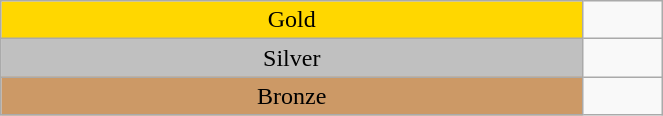<table class="wikitable" style=" text-align:center;" width="35%">
<tr>
<td bgcolor="gold">Gold</td>
<td></td>
</tr>
<tr>
<td bgcolor="silver">Silver</td>
<td></td>
</tr>
<tr>
<td bgcolor="CC9966">Bronze</td>
<td></td>
</tr>
</table>
